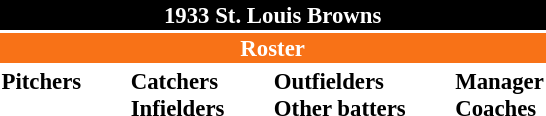<table class="toccolours" style="font-size: 95%;">
<tr>
<th colspan="10" style="background-color: black; color: white; text-align: center;">1933 St. Louis Browns</th>
</tr>
<tr>
<td colspan="10" style="background-color: #F87217; color: white; text-align: center;"><strong>Roster</strong></td>
</tr>
<tr>
<td valign="top"><strong>Pitchers</strong><br>









</td>
<td width="25px"></td>
<td valign="top"><strong>Catchers</strong><br>




<strong>Infielders</strong>




</td>
<td width="25px"></td>
<td valign="top"><strong>Outfielders</strong><br>




<strong>Other batters</strong>
</td>
<td width="25px"></td>
<td valign="top"><strong>Manager</strong><br>


<strong>Coaches</strong>
</td>
</tr>
<tr>
</tr>
</table>
